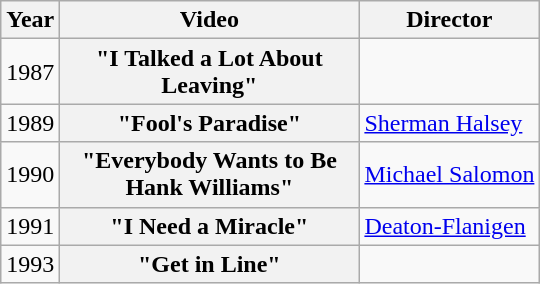<table class="wikitable plainrowheaders">
<tr>
<th>Year</th>
<th style="width:12em;">Video</th>
<th>Director</th>
</tr>
<tr>
<td>1987</td>
<th scope="row">"I Talked a Lot About Leaving"</th>
<td></td>
</tr>
<tr>
<td>1989</td>
<th scope="row">"Fool's Paradise"</th>
<td><a href='#'>Sherman Halsey</a></td>
</tr>
<tr>
<td>1990</td>
<th scope="row">"Everybody Wants to Be Hank Williams"</th>
<td><a href='#'>Michael Salomon</a></td>
</tr>
<tr>
<td>1991</td>
<th scope="row">"I Need a Miracle"</th>
<td><a href='#'>Deaton-Flanigen</a></td>
</tr>
<tr>
<td>1993</td>
<th scope="row">"Get in Line"</th>
<td></td>
</tr>
</table>
